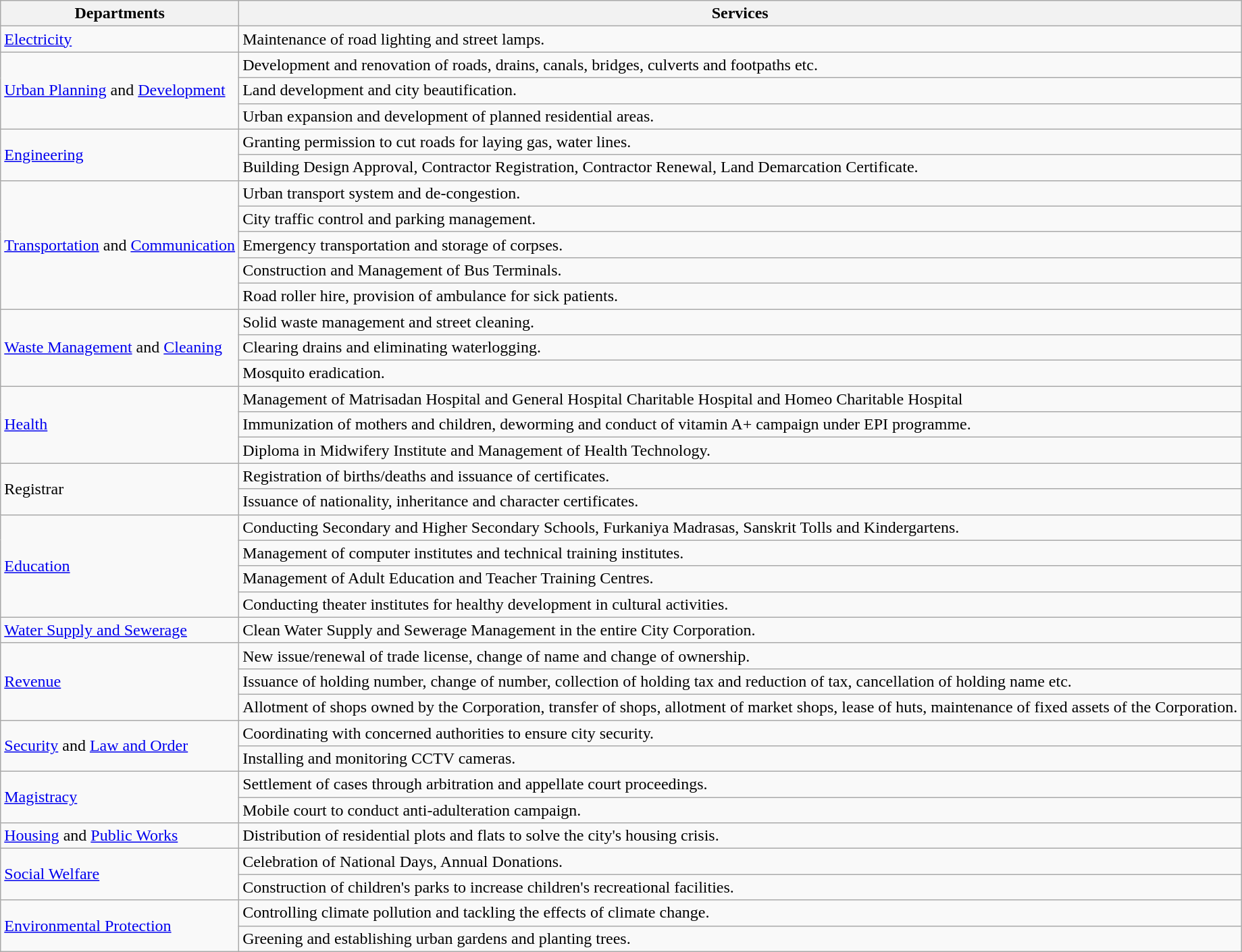<table class="wikitable">
<tr>
<th>Departments</th>
<th>Services</th>
</tr>
<tr>
<td><a href='#'>Electricity</a></td>
<td>Maintenance of road lighting and street lamps.</td>
</tr>
<tr>
<td rowspan="3"><a href='#'>Urban Planning</a> and <a href='#'>Development</a></td>
<td>Development and renovation of roads, drains, canals, bridges, culverts and footpaths etc.</td>
</tr>
<tr>
<td>Land development and city beautification.</td>
</tr>
<tr>
<td>Urban expansion and development of planned residential areas.</td>
</tr>
<tr>
<td rowspan="2"><a href='#'>Engineering</a></td>
<td>Granting permission to cut roads for laying gas, water lines.</td>
</tr>
<tr>
<td>Building Design Approval, Contractor Registration, Contractor Renewal, Land Demarcation Certificate.</td>
</tr>
<tr>
<td rowspan="5"><a href='#'>Transportation</a> and <a href='#'>Communication</a></td>
<td>Urban transport system and de-congestion.</td>
</tr>
<tr>
<td>City traffic control and parking management.</td>
</tr>
<tr>
<td>Emergency transportation and storage of corpses.</td>
</tr>
<tr>
<td>Construction and Management of Bus Terminals.</td>
</tr>
<tr>
<td>Road roller hire, provision of ambulance for sick patients.</td>
</tr>
<tr>
<td rowspan="3"><a href='#'>Waste Management</a> and <a href='#'>Cleaning</a></td>
<td>Solid waste management and street cleaning.</td>
</tr>
<tr>
<td>Clearing drains and eliminating waterlogging.</td>
</tr>
<tr>
<td>Mosquito eradication.</td>
</tr>
<tr>
<td rowspan="3"><a href='#'>Health</a></td>
<td>Management of Matrisadan Hospital and General Hospital Charitable Hospital and Homeo Charitable Hospital</td>
</tr>
<tr>
<td>Immunization of mothers and children, deworming and conduct of vitamin A+ campaign under EPI programme.</td>
</tr>
<tr>
<td>Diploma in Midwifery Institute and Management of Health Technology.</td>
</tr>
<tr>
<td rowspan="2">Registrar</td>
<td>Registration of births/deaths and issuance of certificates.</td>
</tr>
<tr>
<td>Issuance of nationality, inheritance and character certificates.</td>
</tr>
<tr>
<td rowspan="4"><a href='#'>Education</a></td>
<td>Conducting Secondary and Higher Secondary Schools, Furkaniya Madrasas, Sanskrit Tolls and Kindergartens.</td>
</tr>
<tr>
<td>Management of computer institutes and technical training institutes.</td>
</tr>
<tr>
<td>Management of Adult Education and Teacher Training Centres.</td>
</tr>
<tr>
<td>Conducting theater institutes for healthy development in cultural activities.</td>
</tr>
<tr>
<td><a href='#'>Water Supply and Sewerage</a></td>
<td>Clean Water Supply and Sewerage Management in the entire City Corporation.</td>
</tr>
<tr>
<td rowspan="3"><a href='#'>Revenue</a></td>
<td>New issue/renewal of trade license, change of name and change of ownership.</td>
</tr>
<tr>
<td>Issuance of holding number, change of number, collection of holding tax and reduction of tax, cancellation of holding name etc.</td>
</tr>
<tr>
<td>Allotment of shops owned by the Corporation, transfer of shops, allotment of market shops, lease of huts, maintenance of fixed assets of the Corporation.</td>
</tr>
<tr>
<td rowspan="2"><a href='#'>Security</a> and <a href='#'>Law and Order</a></td>
<td>Coordinating with concerned authorities to ensure city security.</td>
</tr>
<tr>
<td>Installing and monitoring CCTV cameras.</td>
</tr>
<tr>
<td rowspan="2"><a href='#'>Magistracy</a></td>
<td>Settlement of cases through arbitration and appellate court proceedings.</td>
</tr>
<tr>
<td>Mobile court to conduct anti-adulteration campaign.</td>
</tr>
<tr>
<td><a href='#'>Housing</a> and <a href='#'>Public Works</a></td>
<td>Distribution of residential plots and flats to solve the city's housing crisis.</td>
</tr>
<tr>
<td rowspan="2"><a href='#'>Social Welfare</a></td>
<td>Celebration of National Days, Annual Donations.</td>
</tr>
<tr>
<td>Construction of children's parks to increase children's recreational facilities.</td>
</tr>
<tr>
<td rowspan="2"><a href='#'>Environmental Protection</a></td>
<td>Controlling climate pollution and tackling the effects of climate change.</td>
</tr>
<tr>
<td>Greening and establishing urban gardens and planting trees.</td>
</tr>
</table>
